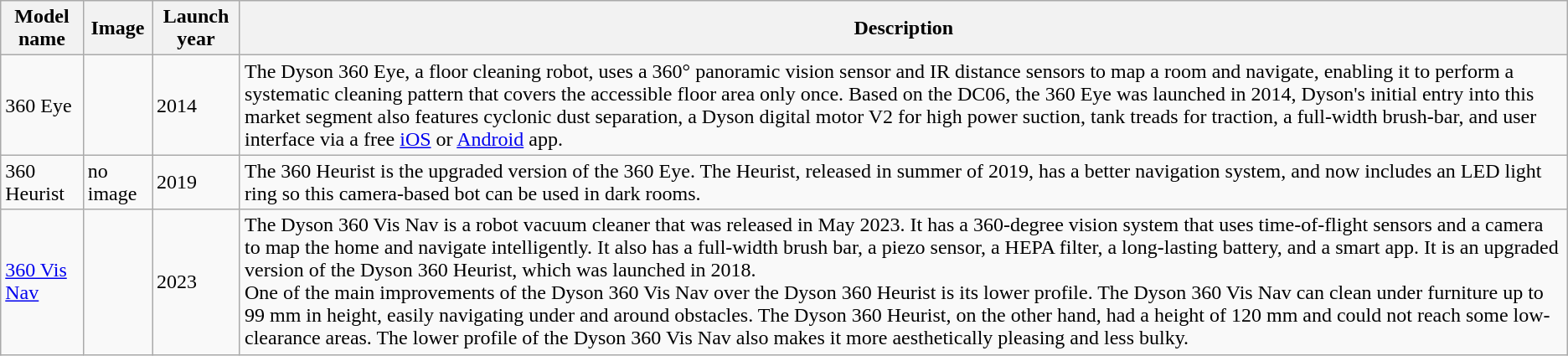<table class="wikitable">
<tr>
<th>Model name</th>
<th>Image</th>
<th>Launch year</th>
<th>Description</th>
</tr>
<tr>
<td>360 Eye</td>
<td></td>
<td>2014</td>
<td>The Dyson 360 Eye, a floor cleaning robot, uses a 360° panoramic vision sensor and IR distance sensors to map a room and navigate, enabling it to perform a systematic cleaning pattern that covers the accessible floor area only once. Based on the DC06, the 360 Eye was launched in 2014, Dyson's initial entry into this market segment also features cyclonic dust separation, a Dyson digital motor V2 for high power suction, tank treads for traction, a full-width brush-bar, and user interface via a free <a href='#'>iOS</a> or <a href='#'>Android</a> app.</td>
</tr>
<tr>
<td>360 Heurist</td>
<td>no image</td>
<td>2019</td>
<td>The 360 Heurist is the upgraded version of the 360 Eye. The Heurist, released in summer of 2019, has a better navigation system, and now includes an LED light ring so this camera-based bot can be used in dark rooms.</td>
</tr>
<tr>
<td><a href='#'>360 Vis Nav</a></td>
<td></td>
<td>2023</td>
<td>The Dyson 360 Vis Nav is a robot vacuum cleaner that was released in May 2023. It has a 360-degree vision system that uses time-of-flight sensors and a camera to map the home and navigate intelligently. It also has a full-width brush bar, a piezo sensor, a HEPA filter, a long-lasting battery, and a smart app. It is an upgraded version of the Dyson 360 Heurist, which was launched in 2018.<br>One of the main improvements of the Dyson 360 Vis Nav over the Dyson 360 Heurist is its lower profile. The Dyson 360 Vis Nav can clean under furniture up to 99 mm in height, easily navigating under and around obstacles. The Dyson 360 Heurist, on the other hand, had a height of 120 mm and could not reach some low-clearance areas. The lower profile of the Dyson 360 Vis Nav also makes it more aesthetically pleasing and less bulky.</td>
</tr>
</table>
